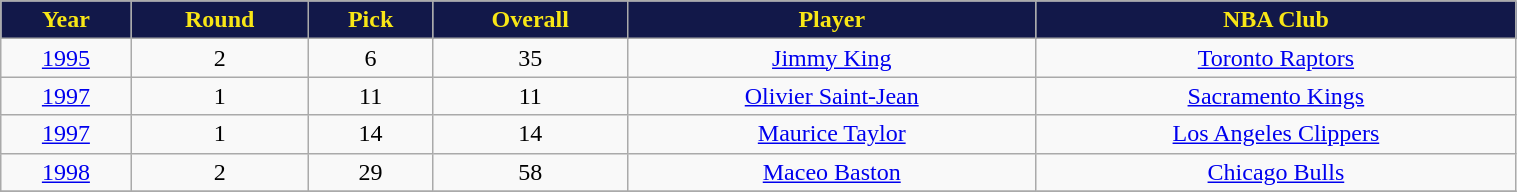<table class="wikitable" width="80%">
<tr align="center"  style="background:#121849;color:#F8E616;">
<td><strong>Year</strong></td>
<td><strong>Round</strong></td>
<td><strong>Pick</strong></td>
<td><strong>Overall</strong></td>
<td><strong>Player</strong></td>
<td><strong>NBA Club</strong></td>
</tr>
<tr align="center" bgcolor="">
<td><a href='#'>1995</a></td>
<td>2</td>
<td>6</td>
<td>35</td>
<td><a href='#'>Jimmy King</a></td>
<td><a href='#'>Toronto Raptors</a></td>
</tr>
<tr align="center" bgcolor="">
<td><a href='#'>1997</a></td>
<td>1</td>
<td>11</td>
<td>11</td>
<td><a href='#'>Olivier Saint-Jean</a></td>
<td><a href='#'>Sacramento Kings</a></td>
</tr>
<tr align="center" bgcolor="">
<td><a href='#'>1997</a></td>
<td>1</td>
<td>14</td>
<td>14</td>
<td><a href='#'>Maurice Taylor</a></td>
<td><a href='#'>Los Angeles Clippers</a></td>
</tr>
<tr align="center" bgcolor="">
<td><a href='#'>1998</a></td>
<td>2</td>
<td>29</td>
<td>58</td>
<td><a href='#'>Maceo Baston</a></td>
<td><a href='#'>Chicago Bulls</a></td>
</tr>
<tr align="center" bgcolor="">
</tr>
</table>
